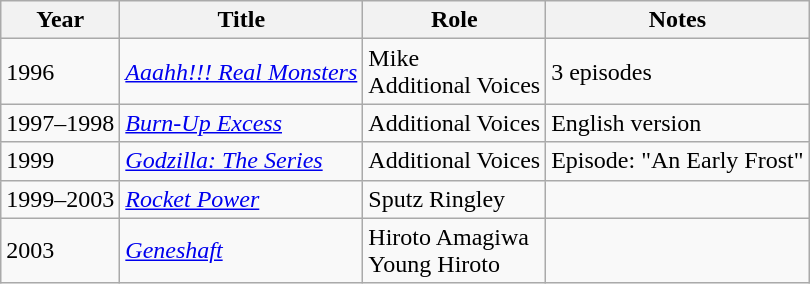<table class="wikitable sortable">
<tr>
<th>Year</th>
<th>Title</th>
<th>Role</th>
<th>Notes</th>
</tr>
<tr>
<td>1996</td>
<td><em><a href='#'>Aaahh!!! Real Monsters</a></em></td>
<td>Mike<br>Additional Voices</td>
<td>3 episodes</td>
</tr>
<tr>
<td>1997–1998</td>
<td><em><a href='#'>Burn-Up Excess</a></em></td>
<td>Additional Voices</td>
<td>English version</td>
</tr>
<tr>
<td>1999</td>
<td><em><a href='#'>Godzilla: The Series</a></em></td>
<td>Additional Voices</td>
<td>Episode: "An Early Frost"</td>
</tr>
<tr>
<td>1999–2003</td>
<td><em><a href='#'>Rocket Power</a></em></td>
<td>Sputz Ringley</td>
<td></td>
</tr>
<tr>
<td>2003</td>
<td><em><a href='#'>Geneshaft</a></em></td>
<td>Hiroto Amagiwa<br>Young Hiroto</td>
<td></td>
</tr>
</table>
